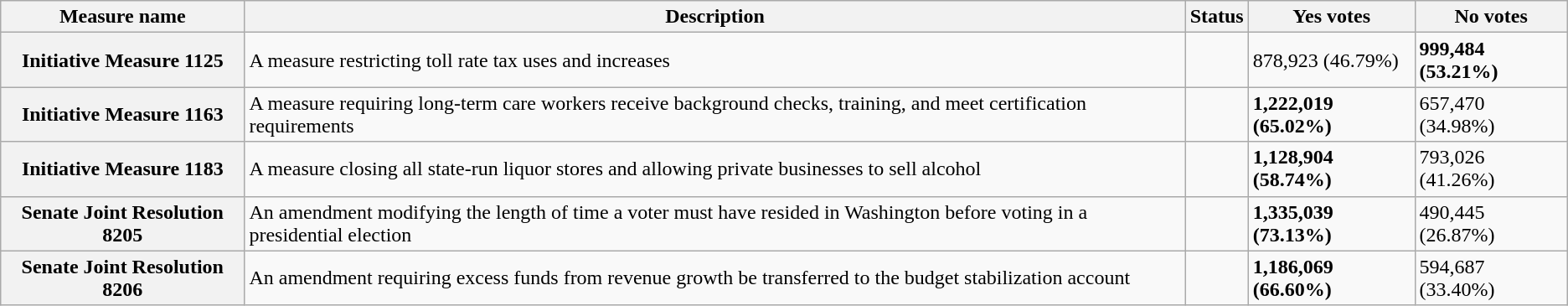<table class="wikitable sortable plainrowheaders">
<tr>
<th scope=col>Measure name</th>
<th scope=col class=unsortable>Description</th>
<th scope=col>Status</th>
<th scope=col>Yes votes</th>
<th scope=col>No votes</th>
</tr>
<tr>
<th scope=row>Initiative Measure 1125</th>
<td>A measure restricting toll rate tax uses and increases</td>
<td></td>
<td>878,923 (46.79%)</td>
<td><strong>999,484 (53.21%)</strong></td>
</tr>
<tr>
<th scope=row>Initiative Measure 1163</th>
<td>A measure requiring long-term care workers receive background checks, training, and meet certification requirements</td>
<td></td>
<td><strong>1,222,019 (65.02%)</strong></td>
<td>657,470 (34.98%)</td>
</tr>
<tr>
<th scope=row>Initiative Measure 1183</th>
<td>A measure closing all state-run liquor stores and allowing private businesses to sell alcohol</td>
<td></td>
<td><strong>1,128,904 (58.74%)</strong></td>
<td>793,026 (41.26%)</td>
</tr>
<tr>
<th scope=row>Senate Joint Resolution 8205</th>
<td>An amendment modifying the length of time a voter must have resided in Washington before voting in a presidential election</td>
<td></td>
<td><strong>1,335,039 (73.13%)</strong></td>
<td>490,445 (26.87%)</td>
</tr>
<tr>
<th scope=row>Senate Joint Resolution 8206</th>
<td>An amendment requiring excess funds from revenue growth be transferred to the budget stabilization account</td>
<td></td>
<td><strong>1,186,069 (66.60%)</strong></td>
<td>594,687 (33.40%)</td>
</tr>
</table>
